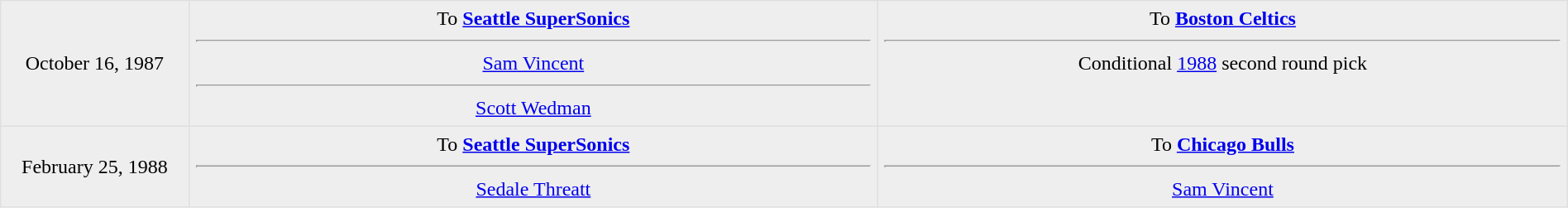<table border=1 style="border-collapse:collapse; text-align: center; width: 100%" bordercolor="#DFDFDF"  cellpadding="5">
<tr bgcolor="eeeeee">
<td style="width:12%">October 16, 1987</td>
<td style="width:44%" valign="top">To <strong><a href='#'>Seattle SuperSonics</a></strong><hr><a href='#'>Sam Vincent</a><hr><a href='#'>Scott Wedman</a></td>
<td style="width:44%" valign="top">To <strong><a href='#'>Boston Celtics</a></strong><hr>Conditional <a href='#'>1988</a> second round pick</td>
</tr>
<tr bgcolor="eeeeee">
<td style="width:12%">February 25, 1988</td>
<td style="width:44%" valign="top">To <strong><a href='#'>Seattle SuperSonics</a></strong><hr><a href='#'>Sedale Threatt</a></td>
<td style="width:44%" valign="top">To <strong><a href='#'>Chicago Bulls</a></strong><hr><a href='#'>Sam Vincent</a></td>
</tr>
</table>
